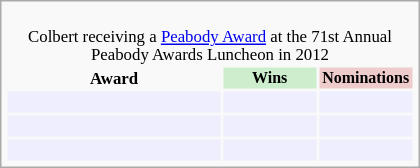<table class="infobox" style="width: 25em; text-align: left; font-size: 70%; vertical-align: middle;">
<tr>
<td colspan="3" style="text-align:center;"><br>Colbert receiving a <a href='#'>Peabody Award</a> at the 71st Annual Peabody Awards Luncheon in 2012</td>
</tr>
<tr align="center">
<th style="vertical-align: middle;">Award</th>
<th width="60" style="background:#cceecc; font-size:8pt;">Wins</th>
<th width="60" style="background:#eecccc; font-size:8pt;">Nominations</th>
</tr>
<tr bgcolor=#eeeeff>
<td align="center"><br></td>
<td></td>
<td></td>
</tr>
<tr bgcolor=#eeeeff>
<td align="center"><br></td>
<td></td>
<td></td>
</tr>
<tr bgcolor=#eeeeff>
<td align="center"><br></td>
<td></td>
<td></td>
</tr>
</table>
